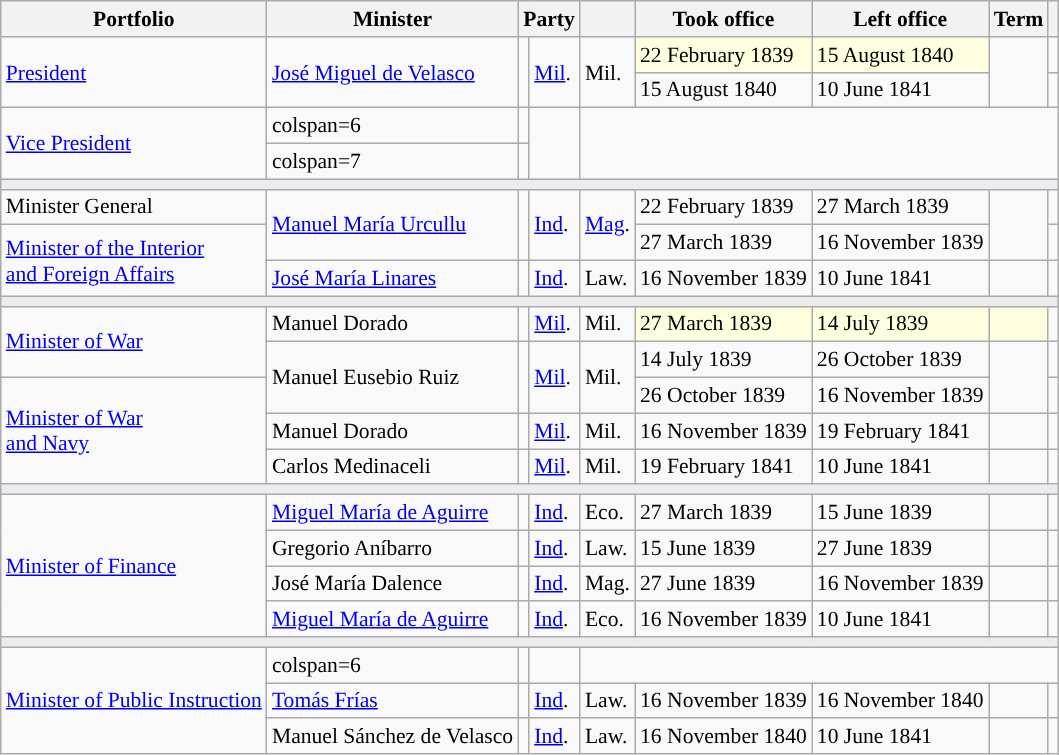<table class="wikitable" style="font-size: 90%;">
<tr>
<th>Portfolio</th>
<th>Minister</th>
<th colspan="2">Party</th>
<th></th>
<th>Took office</th>
<th>Left office</th>
<th>Term</th>
<th></th>
</tr>
<tr>
<td rowspan=2><a href='#'>President</a></td>
<td rowspan=2><a href='#'>José Miguel de Velasco</a></td>
<td rowspan=2 style="background-color:"></td>
<td rowspan=2><a href='#'>Mil</a>.</td>
<td rowspan=2>Mil.</td>
<td style="background-color:#FFFFE0;">22 February 1839</td>
<td style="background-color:#FFFFE0;">15 August 1840</td>
<td rowspan=2></td>
<td></td>
</tr>
<tr>
<td>15 August 1840</td>
<td>10 June 1841</td>
<td></td>
</tr>
<tr>
<td rowspan=2><a href='#'>Vice President</a></td>
<td>colspan=6 </td>
<td></td>
<td rowspan=2></td>
</tr>
<tr>
<td>colspan=7 </td>
</tr>
<tr>
<td colspan="9" bgcolor="#EAECF0"></td>
</tr>
<tr>
<td>Minister General</td>
<td rowspan=2><a href='#'>Manuel María Urcullu</a></td>
<td rowspan=2 style="background-color:"></td>
<td rowspan=2><a href='#'>Ind</a>.</td>
<td rowspan=2><a href='#'>Mag</a>.</td>
<td>22 February 1839</td>
<td>27 March 1839</td>
<td rowspan=2></td>
<td></td>
</tr>
<tr>
<td rowspan=2><a href='#'>Minister of the Interior<br>and Foreign Affairs</a></td>
<td>27 March 1839</td>
<td>16 November 1839</td>
<td></td>
</tr>
<tr>
<td><a href='#'>José María Linares</a></td>
<td style="background-color:"></td>
<td><a href='#'>Ind</a>.</td>
<td>Law.</td>
<td>16 November 1839</td>
<td>10 June 1841</td>
<td></td>
<td></td>
</tr>
<tr>
<td colspan="9" bgcolor="#EAECF0"></td>
</tr>
<tr>
<td rowspan=2><a href='#'>Minister of War</a></td>
<td>Manuel Dorado</td>
<td style="background-color:"></td>
<td><a href='#'>Mil</a>.</td>
<td>Mil.</td>
<td style="background-color:#FFFFE0;">27 March 1839</td>
<td style="background-color:#FFFFE0;">14 July 1839</td>
<td style="background-color:#FFFFE0;"></td>
<td></td>
</tr>
<tr>
<td rowspan=2>Manuel Eusebio Ruiz</td>
<td rowspan=2 style="background-color:"></td>
<td rowspan=2><a href='#'>Mil</a>.</td>
<td rowspan=2>Mil.</td>
<td>14 July 1839</td>
<td>26 October 1839</td>
<td rowspan=2></td>
<td></td>
</tr>
<tr>
<td rowspan=3><a href='#'>Minister of War<br>and Navy</a></td>
<td>26 October 1839</td>
<td>16 November 1839</td>
<td></td>
</tr>
<tr>
<td>Manuel Dorado</td>
<td style="background-color:"></td>
<td><a href='#'>Mil</a>.</td>
<td>Mil.</td>
<td>16 November 1839</td>
<td>19 February 1841</td>
<td></td>
<td></td>
</tr>
<tr>
<td>Carlos Medinaceli</td>
<td style="background-color:"></td>
<td><a href='#'>Mil</a>.</td>
<td>Mil.</td>
<td>19 February 1841</td>
<td>10 June 1841</td>
<td></td>
<td></td>
</tr>
<tr>
<td colspan="9" bgcolor="#EAECF0"></td>
</tr>
<tr>
<td rowspan=4><a href='#'>Minister of Finance</a></td>
<td><a href='#'>Miguel María de Aguirre</a></td>
<td style="background-color:"></td>
<td><a href='#'>Ind</a>.</td>
<td>Eco.</td>
<td>27 March 1839</td>
<td>15 June 1839</td>
<td></td>
<td></td>
</tr>
<tr>
<td>Gregorio Aníbarro</td>
<td style="background-color:"></td>
<td><a href='#'>Ind</a>.</td>
<td>Law.</td>
<td>15 June 1839</td>
<td>27 June 1839</td>
<td></td>
<td></td>
</tr>
<tr>
<td>José María Dalence</td>
<td style="background-color:"></td>
<td><a href='#'>Ind</a>.</td>
<td>Mag.</td>
<td>27 June 1839</td>
<td>16 November 1839</td>
<td></td>
<td></td>
</tr>
<tr>
<td><a href='#'>Miguel María de Aguirre</a></td>
<td style="background-color:"></td>
<td><a href='#'>Ind</a>.</td>
<td>Eco.</td>
<td>16 November 1839</td>
<td>10 June 1841</td>
<td></td>
<td></td>
</tr>
<tr>
<td colspan="9" bgcolor="#EAECF0"></td>
</tr>
<tr>
<td rowspan=3><a href='#'>Minister of Public Instruction</a></td>
<td>colspan=6 </td>
<td></td>
<td></td>
</tr>
<tr>
<td><a href='#'>Tomás Frías</a></td>
<td style="background-color:"></td>
<td><a href='#'>Ind</a>.</td>
<td>Law.</td>
<td>16 November 1839</td>
<td>16 November 1840</td>
<td></td>
<td></td>
</tr>
<tr>
<td>Manuel Sánchez de Velasco</td>
<td style="background-color:"></td>
<td><a href='#'>Ind</a>.</td>
<td>Law.</td>
<td>16 November 1840</td>
<td>10 June 1841</td>
<td></td>
<td></td>
</tr>
</table>
